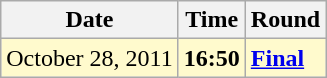<table class="wikitable">
<tr>
<th>Date</th>
<th>Time</th>
<th>Round</th>
</tr>
<tr style=background:lemonchiffon>
<td>October 28, 2011</td>
<td><strong>16:50</strong></td>
<td><strong><a href='#'>Final</a></strong></td>
</tr>
</table>
